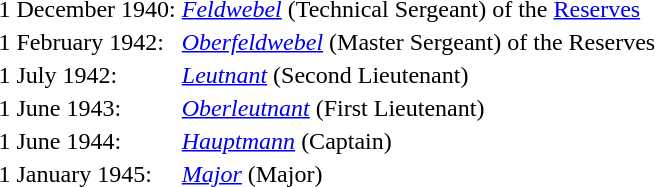<table>
<tr>
<td>1 December 1940:</td>
<td><em><a href='#'>Feldwebel</a></em> (Technical Sergeant) of the <a href='#'>Reserves</a></td>
</tr>
<tr>
<td>1 February 1942:</td>
<td><em><a href='#'>Oberfeldwebel</a></em> (Master Sergeant) of the Reserves</td>
</tr>
<tr>
<td>1 July 1942:</td>
<td><em><a href='#'>Leutnant</a></em> (Second Lieutenant)</td>
</tr>
<tr>
<td>1 June 1943:</td>
<td><em><a href='#'>Oberleutnant</a></em> (First Lieutenant)</td>
</tr>
<tr>
<td>1 June 1944:</td>
<td><em><a href='#'>Hauptmann</a></em> (Captain)</td>
</tr>
<tr>
<td>1 January 1945:</td>
<td><em><a href='#'>Major</a></em> (Major)</td>
</tr>
</table>
